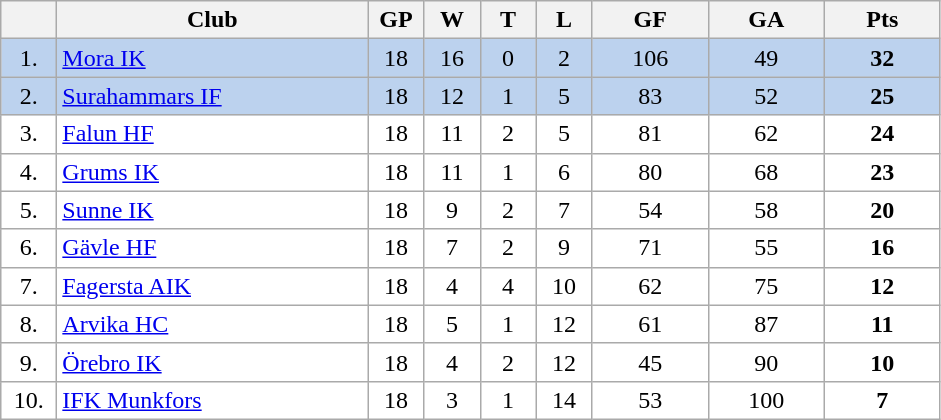<table class="wikitable">
<tr>
<th width="30"></th>
<th width="200">Club</th>
<th width="30">GP</th>
<th width="30">W</th>
<th width="30">T</th>
<th width="30">L</th>
<th width="70">GF</th>
<th width="70">GA</th>
<th width="70">Pts</th>
</tr>
<tr bgcolor="#BCD2EE" align="center">
<td>1.</td>
<td align="left"><a href='#'>Mora IK</a></td>
<td>18</td>
<td>16</td>
<td>0</td>
<td>2</td>
<td>106</td>
<td>49</td>
<td><strong>32</strong></td>
</tr>
<tr bgcolor="#BCD2EE" align="center">
<td>2.</td>
<td align="left"><a href='#'>Surahammars IF</a></td>
<td>18</td>
<td>12</td>
<td>1</td>
<td>5</td>
<td>83</td>
<td>52</td>
<td><strong>25</strong></td>
</tr>
<tr bgcolor="#FFFFFF" align="center">
<td>3.</td>
<td align="left"><a href='#'>Falun HF</a></td>
<td>18</td>
<td>11</td>
<td>2</td>
<td>5</td>
<td>81</td>
<td>62</td>
<td><strong>24</strong></td>
</tr>
<tr bgcolor="#FFFFFF" align="center">
<td>4.</td>
<td align="left"><a href='#'>Grums IK</a></td>
<td>18</td>
<td>11</td>
<td>1</td>
<td>6</td>
<td>80</td>
<td>68</td>
<td><strong>23</strong></td>
</tr>
<tr bgcolor="#FFFFFF" align="center">
<td>5.</td>
<td align="left"><a href='#'>Sunne IK</a></td>
<td>18</td>
<td>9</td>
<td>2</td>
<td>7</td>
<td>54</td>
<td>58</td>
<td><strong>20</strong></td>
</tr>
<tr bgcolor="#FFFFFF" align="center">
<td>6.</td>
<td align="left"><a href='#'>Gävle HF</a></td>
<td>18</td>
<td>7</td>
<td>2</td>
<td>9</td>
<td>71</td>
<td>55</td>
<td><strong>16</strong></td>
</tr>
<tr bgcolor="#FFFFFF" align="center">
<td>7.</td>
<td align="left"><a href='#'>Fagersta AIK</a></td>
<td>18</td>
<td>4</td>
<td>4</td>
<td>10</td>
<td>62</td>
<td>75</td>
<td><strong>12</strong></td>
</tr>
<tr bgcolor="#FFFFFF" align="center">
<td>8.</td>
<td align="left"><a href='#'>Arvika HC</a></td>
<td>18</td>
<td>5</td>
<td>1</td>
<td>12</td>
<td>61</td>
<td>87</td>
<td><strong>11</strong></td>
</tr>
<tr bgcolor="#FFFFFF" align="center">
<td>9.</td>
<td align="left"><a href='#'>Örebro IK</a></td>
<td>18</td>
<td>4</td>
<td>2</td>
<td>12</td>
<td>45</td>
<td>90</td>
<td><strong>10</strong></td>
</tr>
<tr bgcolor="#FFFFFF" align="center">
<td>10.</td>
<td align="left"><a href='#'>IFK Munkfors</a></td>
<td>18</td>
<td>3</td>
<td>1</td>
<td>14</td>
<td>53</td>
<td>100</td>
<td><strong>7</strong></td>
</tr>
</table>
